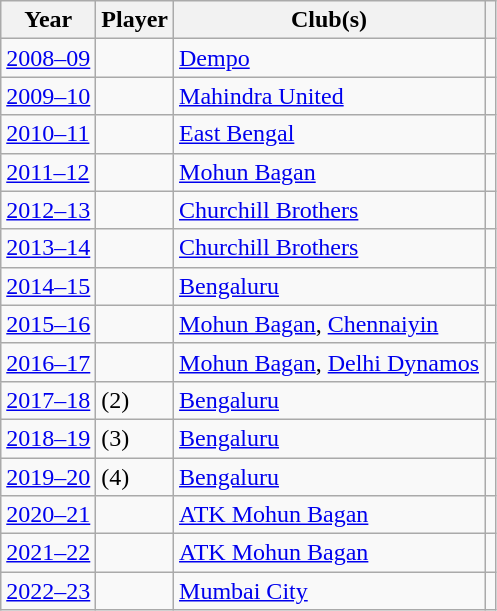<table class="sortable wikitable";>
<tr>
<th>Year</th>
<th>Player</th>
<th>Club(s)</th>
<th class="unsortable" align=center></th>
</tr>
<tr>
<td><a href='#'>2008–09</a></td>
<td align=left></td>
<td align=left><a href='#'>Dempo</a></td>
<td></td>
</tr>
<tr>
<td><a href='#'>2009–10</a></td>
<td align=left></td>
<td align=left><a href='#'>Mahindra United</a></td>
<td></td>
</tr>
<tr>
<td><a href='#'>2010–11</a></td>
<td align=left></td>
<td align=left><a href='#'>East Bengal</a></td>
<td></td>
</tr>
<tr>
<td><a href='#'>2011–12</a></td>
<td align=left></td>
<td align=left><a href='#'>Mohun Bagan</a></td>
<td></td>
</tr>
<tr>
<td><a href='#'>2012–13</a></td>
<td align=left></td>
<td align=left><a href='#'>Churchill Brothers</a></td>
<td></td>
</tr>
<tr>
<td><a href='#'>2013–14</a></td>
<td align=left></td>
<td align=left><a href='#'>Churchill Brothers</a></td>
<td></td>
</tr>
<tr>
<td><a href='#'>2014–15</a></td>
<td align=left></td>
<td align=left><a href='#'>Bengaluru</a></td>
<td></td>
</tr>
<tr>
<td><a href='#'>2015–16</a></td>
<td align=left></td>
<td align=left><a href='#'>Mohun Bagan</a>, <a href='#'>Chennaiyin</a></td>
<td></td>
</tr>
<tr>
<td><a href='#'>2016–17</a></td>
<td align=left></td>
<td align=left><a href='#'>Mohun Bagan</a>, <a href='#'>Delhi Dynamos</a></td>
<td></td>
</tr>
<tr>
<td><a href='#'>2017–18</a></td>
<td align=left> (2)</td>
<td align=left><a href='#'>Bengaluru</a></td>
<td></td>
</tr>
<tr>
<td><a href='#'>2018–19</a></td>
<td align=left> (3)</td>
<td align=left><a href='#'>Bengaluru</a></td>
<td></td>
</tr>
<tr>
<td><a href='#'>2019–20</a></td>
<td align=left> (4)</td>
<td align=left><a href='#'>Bengaluru</a></td>
<td></td>
</tr>
<tr>
<td><a href='#'>2020–21</a></td>
<td align=left></td>
<td align=left><a href='#'>ATK Mohun Bagan</a></td>
<td></td>
</tr>
<tr>
<td><a href='#'>2021–22</a></td>
<td align=left></td>
<td align=left><a href='#'>ATK Mohun Bagan</a></td>
<td></td>
</tr>
<tr>
<td><a href='#'>2022–23</a></td>
<td align=left></td>
<td align=left><a href='#'>Mumbai City</a></td>
<td></td>
</tr>
</table>
